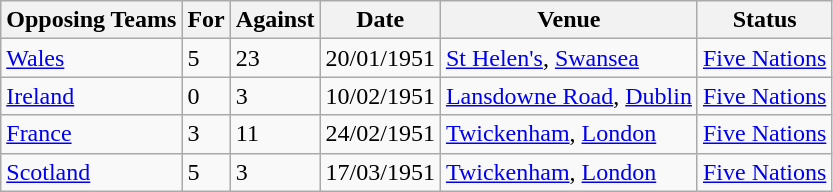<table class="wikitable">
<tr>
<th>Opposing Teams</th>
<th>For</th>
<th>Against</th>
<th>Date</th>
<th>Venue</th>
<th>Status</th>
</tr>
<tr>
<td><a href='#'>Wales</a></td>
<td>5</td>
<td>23</td>
<td>20/01/1951</td>
<td><a href='#'>St Helen's</a>, <a href='#'>Swansea</a></td>
<td><a href='#'>Five Nations</a></td>
</tr>
<tr>
<td><a href='#'>Ireland</a></td>
<td>0</td>
<td>3</td>
<td>10/02/1951</td>
<td><a href='#'>Lansdowne Road</a>, <a href='#'>Dublin</a></td>
<td><a href='#'>Five Nations</a></td>
</tr>
<tr>
<td><a href='#'>France</a></td>
<td>3</td>
<td>11</td>
<td>24/02/1951</td>
<td><a href='#'>Twickenham</a>, <a href='#'>London</a></td>
<td><a href='#'>Five Nations</a></td>
</tr>
<tr>
<td><a href='#'>Scotland</a></td>
<td>5</td>
<td>3</td>
<td>17/03/1951</td>
<td><a href='#'>Twickenham</a>, <a href='#'>London</a></td>
<td><a href='#'>Five Nations</a></td>
</tr>
</table>
